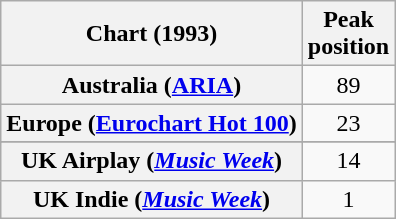<table class="wikitable sortable plainrowheaders" style="text-align:center">
<tr>
<th>Chart (1993)</th>
<th>Peak<br>position</th>
</tr>
<tr>
<th scope="row">Australia (<a href='#'>ARIA</a>)</th>
<td>89</td>
</tr>
<tr>
<th scope="row">Europe (<a href='#'>Eurochart Hot 100</a>)</th>
<td>23</td>
</tr>
<tr>
</tr>
<tr>
</tr>
<tr>
</tr>
<tr>
</tr>
<tr>
<th scope="row">UK Airplay (<em><a href='#'>Music Week</a></em>)</th>
<td>14</td>
</tr>
<tr>
<th scope="row">UK Indie (<em><a href='#'>Music Week</a></em>)</th>
<td align=center>1</td>
</tr>
</table>
